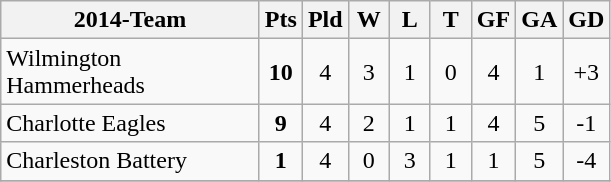<table class="wikitable" style="text-align: center;">
<tr>
<th width="165">2014-Team</th>
<th width="20">Pts</th>
<th width="20">Pld</th>
<th width="20">W</th>
<th width="20">L</th>
<th width="20">T</th>
<th width="20">GF</th>
<th width="20">GA</th>
<th width="20">GD</th>
</tr>
<tr>
<td style="text-align:left;">Wilmington Hammerheads</td>
<td><strong>10</strong></td>
<td>4</td>
<td>3</td>
<td>1</td>
<td>0</td>
<td>4</td>
<td>1</td>
<td>+3</td>
</tr>
<tr>
<td style="text-align:left;">Charlotte Eagles</td>
<td><strong>9</strong></td>
<td>4</td>
<td>2</td>
<td>1</td>
<td>1</td>
<td>4</td>
<td>5</td>
<td>-1</td>
</tr>
<tr>
<td style="text-align:left;">Charleston Battery</td>
<td><strong>1</strong></td>
<td>4</td>
<td>0</td>
<td>3</td>
<td>1</td>
<td>1</td>
<td>5</td>
<td>-4</td>
</tr>
<tr>
</tr>
</table>
